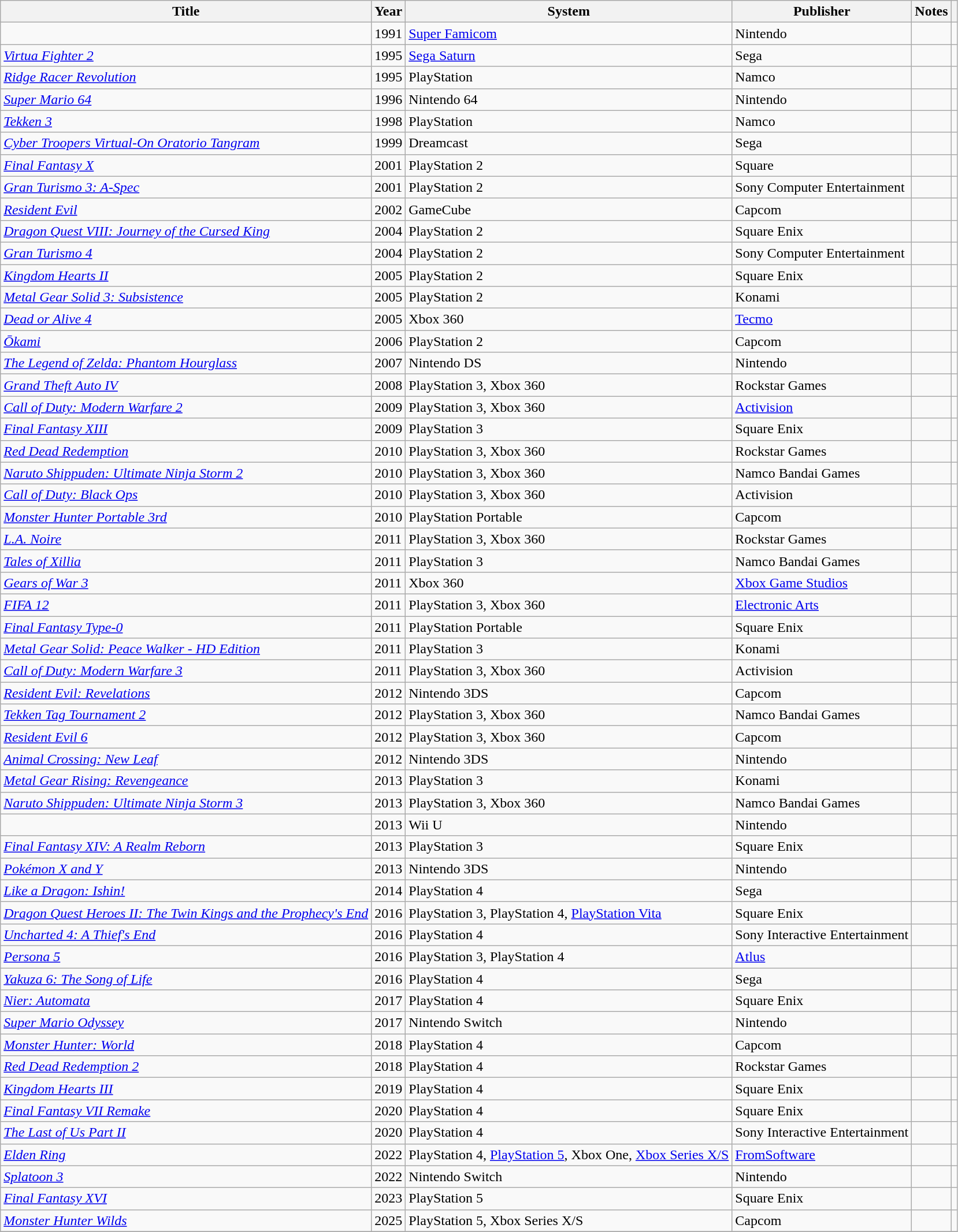<table class="wikitable plainrowheaders sortable">
<tr>
<th scope="col">Title</th>
<th scope="col">Year</th>
<th scope="col">System</th>
<th scope="col">Publisher</th>
<th scope="col" class=unsortable>Notes</th>
<th scope="col" class=unsortable></th>
</tr>
<tr>
<td></td>
<td>1991</td>
<td><a href='#'>Super Famicom</a></td>
<td>Nintendo</td>
<td></td>
<td style="text-align:center;"></td>
</tr>
<tr>
<td><em><a href='#'>Virtua Fighter 2</a></em></td>
<td>1995</td>
<td><a href='#'>Sega Saturn</a></td>
<td>Sega</td>
<td></td>
<td style="text-align:center;"></td>
</tr>
<tr>
<td><em><a href='#'>Ridge Racer Revolution</a></em></td>
<td>1995</td>
<td>PlayStation</td>
<td>Namco</td>
<td></td>
<td style="text-align:center;"></td>
</tr>
<tr>
<td><em><a href='#'>Super Mario 64</a></em></td>
<td>1996</td>
<td>Nintendo 64</td>
<td>Nintendo</td>
<td></td>
<td style="text-align:center;"></td>
</tr>
<tr>
<td><em><a href='#'>Tekken 3</a></em></td>
<td>1998</td>
<td>PlayStation</td>
<td>Namco</td>
<td></td>
<td style="text-align:center;"></td>
</tr>
<tr>
<td><em><a href='#'>Cyber Troopers Virtual-On Oratorio Tangram</a></em></td>
<td>1999</td>
<td>Dreamcast</td>
<td>Sega</td>
<td></td>
<td style="text-align:center;"></td>
</tr>
<tr>
<td><em><a href='#'>Final Fantasy X</a></em></td>
<td>2001</td>
<td>PlayStation 2</td>
<td>Square</td>
<td></td>
<td style="text-align:center;"></td>
</tr>
<tr>
<td><em><a href='#'>Gran Turismo 3: A-Spec</a></em></td>
<td>2001</td>
<td>PlayStation 2</td>
<td>Sony Computer Entertainment</td>
<td></td>
<td style="text-align:center;"></td>
</tr>
<tr>
<td><em><a href='#'>Resident Evil</a></em></td>
<td>2002</td>
<td>GameCube</td>
<td>Capcom</td>
<td></td>
<td style="text-align:center;"></td>
</tr>
<tr>
<td><em><a href='#'>Dragon Quest VIII: Journey of the Cursed King</a></em></td>
<td>2004</td>
<td>PlayStation 2</td>
<td>Square Enix</td>
<td></td>
<td style="text-align:center;"></td>
</tr>
<tr>
<td><em><a href='#'>Gran Turismo 4</a></em></td>
<td>2004</td>
<td>PlayStation 2</td>
<td>Sony Computer Entertainment</td>
<td></td>
<td style="text-align:center;"></td>
</tr>
<tr>
<td><em><a href='#'>Kingdom Hearts II</a></em></td>
<td>2005</td>
<td>PlayStation 2</td>
<td>Square Enix</td>
<td></td>
<td style="text-align:center;"></td>
</tr>
<tr>
<td><em><a href='#'>Metal Gear Solid 3: Subsistence</a></em></td>
<td>2005</td>
<td>PlayStation 2</td>
<td>Konami</td>
<td></td>
<td style="text-align:center;"></td>
</tr>
<tr>
<td><em><a href='#'>Dead or Alive 4</a></em></td>
<td>2005</td>
<td>Xbox 360</td>
<td><a href='#'>Tecmo</a></td>
<td></td>
<td style="text-align:center;"></td>
</tr>
<tr>
<td><em><a href='#'>Ōkami</a></em></td>
<td>2006</td>
<td>PlayStation 2</td>
<td>Capcom</td>
<td></td>
<td style="text-align:center;"></td>
</tr>
<tr>
<td><em><a href='#'>The Legend of Zelda: Phantom Hourglass</a></em></td>
<td>2007</td>
<td>Nintendo DS</td>
<td>Nintendo</td>
<td></td>
<td style="text-align:center;"></td>
</tr>
<tr>
<td><em><a href='#'>Grand Theft Auto IV</a></em></td>
<td>2008</td>
<td>PlayStation 3, Xbox 360</td>
<td>Rockstar Games</td>
<td></td>
<td style="text-align:center;"></td>
</tr>
<tr>
<td><em><a href='#'>Call of Duty: Modern Warfare 2</a></em></td>
<td>2009</td>
<td>PlayStation 3, Xbox 360</td>
<td><a href='#'>Activision</a></td>
<td></td>
<td style="text-align:center;"></td>
</tr>
<tr>
<td><em><a href='#'>Final Fantasy XIII</a></em></td>
<td>2009</td>
<td>PlayStation 3</td>
<td>Square Enix</td>
<td></td>
<td style="text-align:center;"></td>
</tr>
<tr>
<td><em><a href='#'>Red Dead Redemption</a></em></td>
<td>2010</td>
<td>PlayStation 3, Xbox 360</td>
<td>Rockstar Games</td>
<td></td>
<td style="text-align:center;"></td>
</tr>
<tr>
<td><em><a href='#'>Naruto Shippuden: Ultimate Ninja Storm 2</a></em></td>
<td>2010</td>
<td>PlayStation 3, Xbox 360</td>
<td>Namco Bandai Games</td>
<td></td>
<td style="text-align:center;"></td>
</tr>
<tr>
<td><em><a href='#'>Call of Duty: Black Ops</a></em></td>
<td>2010</td>
<td>PlayStation 3, Xbox 360</td>
<td>Activision</td>
<td></td>
<td style="text-align:center;"></td>
</tr>
<tr>
<td><em><a href='#'>Monster Hunter Portable 3rd</a></em></td>
<td>2010</td>
<td>PlayStation Portable</td>
<td>Capcom</td>
<td></td>
<td style="text-align:center;"></td>
</tr>
<tr>
<td><em><a href='#'>L.A. Noire</a></em></td>
<td>2011</td>
<td>PlayStation 3, Xbox 360</td>
<td>Rockstar Games</td>
<td></td>
<td style="text-align:center;"></td>
</tr>
<tr>
<td><em><a href='#'>Tales of Xillia</a></em></td>
<td>2011</td>
<td>PlayStation 3</td>
<td>Namco Bandai Games</td>
<td></td>
<td style="text-align:center;"></td>
</tr>
<tr>
<td><em><a href='#'>Gears of War 3</a></em></td>
<td>2011</td>
<td>Xbox 360</td>
<td><a href='#'>Xbox Game Studios</a></td>
<td></td>
<td style="text-align:center;"></td>
</tr>
<tr>
<td><em><a href='#'>FIFA 12</a></em></td>
<td>2011</td>
<td>PlayStation 3, Xbox 360</td>
<td><a href='#'>Electronic Arts</a></td>
<td></td>
<td style="text-align:center;"></td>
</tr>
<tr>
<td><em><a href='#'>Final Fantasy Type-0</a></em></td>
<td>2011</td>
<td>PlayStation Portable</td>
<td>Square Enix</td>
<td></td>
<td style="text-align:center;"></td>
</tr>
<tr>
<td><em><a href='#'>Metal Gear Solid: Peace Walker - HD Edition</a></em></td>
<td>2011</td>
<td>PlayStation 3</td>
<td>Konami</td>
<td></td>
<td style="text-align:center;"></td>
</tr>
<tr>
<td><em><a href='#'>Call of Duty: Modern Warfare 3</a></em></td>
<td>2011</td>
<td>PlayStation 3, Xbox 360</td>
<td>Activision</td>
<td></td>
<td style="text-align:center;"></td>
</tr>
<tr>
<td><em><a href='#'>Resident Evil: Revelations</a></em></td>
<td>2012</td>
<td>Nintendo 3DS</td>
<td>Capcom</td>
<td></td>
<td style="text-align:center;"></td>
</tr>
<tr>
<td><em><a href='#'>Tekken Tag Tournament 2</a></em></td>
<td>2012</td>
<td>PlayStation 3, Xbox 360</td>
<td>Namco Bandai Games</td>
<td></td>
<td style="text-align:center;"></td>
</tr>
<tr>
<td><em><a href='#'>Resident Evil 6</a></em></td>
<td>2012</td>
<td>PlayStation 3, Xbox 360</td>
<td>Capcom</td>
<td></td>
<td style="text-align:center;"></td>
</tr>
<tr>
<td><em><a href='#'>Animal Crossing: New Leaf</a></em></td>
<td>2012</td>
<td>Nintendo 3DS</td>
<td>Nintendo</td>
<td></td>
<td style="text-align:center;"></td>
</tr>
<tr>
<td><em><a href='#'>Metal Gear Rising: Revengeance</a></em></td>
<td>2013</td>
<td>PlayStation 3</td>
<td>Konami</td>
<td></td>
<td style="text-align:center;"></td>
</tr>
<tr>
<td><em><a href='#'>Naruto Shippuden: Ultimate Ninja Storm 3</a></em></td>
<td>2013</td>
<td>PlayStation 3, Xbox 360</td>
<td>Namco Bandai Games</td>
<td></td>
<td style="text-align:center;"></td>
</tr>
<tr>
<td></td>
<td>2013</td>
<td>Wii U</td>
<td>Nintendo</td>
<td></td>
<td style="text-align:center;"></td>
</tr>
<tr>
<td><em><a href='#'>Final Fantasy XIV: A Realm Reborn</a></em></td>
<td>2013</td>
<td>PlayStation 3</td>
<td>Square Enix</td>
<td></td>
<td style="text-align:center;"></td>
</tr>
<tr>
<td><em><a href='#'>Pokémon X and Y</a></em></td>
<td>2013</td>
<td>Nintendo 3DS</td>
<td>Nintendo</td>
<td></td>
<td style="text-align:center;"></td>
</tr>
<tr>
<td><em><a href='#'>Like a Dragon: Ishin!</a></em></td>
<td>2014</td>
<td>PlayStation 4</td>
<td>Sega</td>
<td></td>
<td style="text-align:center;"></td>
</tr>
<tr>
<td><em><a href='#'>Dragon Quest Heroes II: The Twin Kings and the Prophecy's End</a></em></td>
<td>2016</td>
<td>PlayStation 3, PlayStation 4, <a href='#'>PlayStation Vita</a></td>
<td>Square Enix</td>
<td></td>
<td style="text-align:center;"></td>
</tr>
<tr>
<td><em><a href='#'>Uncharted 4: A Thief's End</a></em></td>
<td>2016</td>
<td>PlayStation 4</td>
<td>Sony Interactive Entertainment</td>
<td></td>
<td style="text-align:center;"></td>
</tr>
<tr>
<td><em><a href='#'>Persona 5</a></em></td>
<td>2016</td>
<td>PlayStation 3, PlayStation 4</td>
<td><a href='#'>Atlus</a></td>
<td></td>
<td style="text-align:center;"></td>
</tr>
<tr>
<td><em><a href='#'>Yakuza 6: The Song of Life</a></em></td>
<td>2016</td>
<td>PlayStation 4</td>
<td>Sega</td>
<td></td>
<td style="text-align:center;"></td>
</tr>
<tr>
<td><em><a href='#'>Nier: Automata</a></em></td>
<td>2017</td>
<td>PlayStation 4</td>
<td>Square Enix</td>
<td></td>
<td style="text-align:center;"></td>
</tr>
<tr>
<td><em><a href='#'>Super Mario Odyssey</a></em></td>
<td>2017</td>
<td>Nintendo Switch</td>
<td>Nintendo</td>
<td></td>
<td style="text-align:center;"></td>
</tr>
<tr>
<td><em><a href='#'>Monster Hunter: World</a></em></td>
<td>2018</td>
<td>PlayStation 4</td>
<td>Capcom</td>
<td></td>
<td style="text-align:center;"></td>
</tr>
<tr>
<td><em><a href='#'>Red Dead Redemption 2</a></em></td>
<td>2018</td>
<td>PlayStation 4</td>
<td>Rockstar Games</td>
<td></td>
<td style="text-align:center;"></td>
</tr>
<tr>
<td><em><a href='#'>Kingdom Hearts III</a></em></td>
<td>2019</td>
<td>PlayStation 4</td>
<td>Square Enix</td>
<td></td>
<td style="text-align:center;"></td>
</tr>
<tr>
<td><em><a href='#'>Final Fantasy VII Remake</a></em></td>
<td>2020</td>
<td>PlayStation 4</td>
<td>Square Enix</td>
<td></td>
<td style="text-align:center;"></td>
</tr>
<tr>
<td><em><a href='#'>The Last of Us Part II</a></em></td>
<td>2020</td>
<td>PlayStation 4</td>
<td>Sony Interactive Entertainment</td>
<td></td>
<td style="text-align:center;"></td>
</tr>
<tr>
<td><em><a href='#'>Elden Ring</a></em></td>
<td>2022</td>
<td>PlayStation 4, <a href='#'>PlayStation 5</a>, Xbox One, <a href='#'>Xbox Series X/S</a></td>
<td><a href='#'>FromSoftware</a></td>
<td></td>
<td style="text-align:center;"></td>
</tr>
<tr>
<td><em><a href='#'>Splatoon 3</a></em></td>
<td>2022</td>
<td>Nintendo Switch</td>
<td>Nintendo</td>
<td></td>
<td style="text-align:center;"></td>
</tr>
<tr>
<td><em><a href='#'>Final Fantasy XVI</a></em></td>
<td>2023</td>
<td>PlayStation 5</td>
<td>Square Enix</td>
<td></td>
<td style="text-align:center;"></td>
</tr>
<tr>
<td><em><a href='#'>Monster Hunter Wilds</a></em></td>
<td>2025</td>
<td>PlayStation 5, Xbox Series X/S</td>
<td>Capcom</td>
<td></td>
<td style="text-align:center;"></td>
</tr>
<tr>
</tr>
</table>
